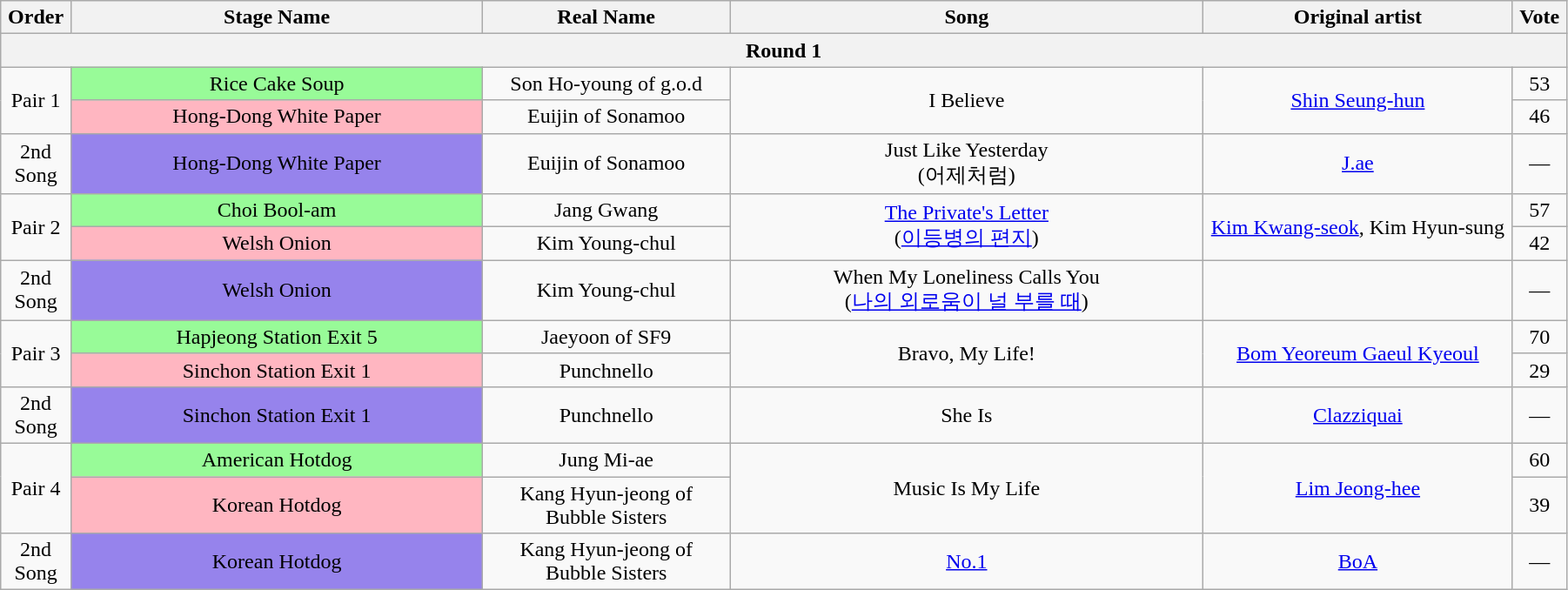<table class="wikitable" style="text-align:center; width:95%;">
<tr>
<th style="width:1%;">Order</th>
<th style="width:20%;">Stage Name</th>
<th style="width:12%;">Real Name</th>
<th style="width:23%;">Song</th>
<th style="width:15%;">Original artist</th>
<th style="width:1%;">Vote</th>
</tr>
<tr>
<th colspan=6>Round 1</th>
</tr>
<tr>
<td rowspan=2>Pair 1</td>
<td bgcolor="palegreen">Rice Cake Soup</td>
<td>Son Ho-young of g.o.d</td>
<td rowspan=2>I Believe</td>
<td rowspan=2><a href='#'>Shin Seung-hun</a></td>
<td>53</td>
</tr>
<tr>
<td bgcolor="lightpink">Hong-Dong White Paper</td>
<td>Euijin of Sonamoo</td>
<td>46</td>
</tr>
<tr>
<td>2nd Song</td>
<td bgcolor="#9683EC">Hong-Dong White Paper</td>
<td>Euijin of Sonamoo</td>
<td>Just Like Yesterday<br>(어제처럼)</td>
<td><a href='#'>J.ae</a></td>
<td>—</td>
</tr>
<tr>
<td rowspan=2>Pair 2</td>
<td bgcolor="palegreen">Choi Bool-am</td>
<td>Jang Gwang</td>
<td rowspan=2><a href='#'>The Private's Letter</a><br>(<a href='#'>이등병의 편지</a>)</td>
<td rowspan=2><a href='#'>Kim Kwang-seok</a>, Kim Hyun-sung</td>
<td>57</td>
</tr>
<tr>
<td bgcolor="lightpink">Welsh Onion</td>
<td>Kim Young-chul</td>
<td>42</td>
</tr>
<tr>
<td>2nd Song</td>
<td bgcolor="#9683EC">Welsh Onion</td>
<td>Kim Young-chul</td>
<td>When My Loneliness Calls You<br>(<a href='#'>나의 외로움이 널 부를 때</a>)</td>
<td></td>
<td>—</td>
</tr>
<tr>
<td rowspan=2>Pair 3</td>
<td bgcolor="palegreen">Hapjeong Station Exit 5</td>
<td>Jaeyoon of SF9</td>
<td rowspan=2>Bravo, My Life!</td>
<td rowspan=2><a href='#'>Bom Yeoreum Gaeul Kyeoul</a></td>
<td>70</td>
</tr>
<tr>
<td bgcolor="lightpink">Sinchon Station Exit 1</td>
<td>Punchnello</td>
<td>29</td>
</tr>
<tr>
<td>2nd Song</td>
<td bgcolor="#9683EC">Sinchon Station Exit 1</td>
<td>Punchnello</td>
<td>She Is</td>
<td><a href='#'>Clazziquai</a></td>
<td>—</td>
</tr>
<tr>
<td rowspan=2>Pair 4</td>
<td bgcolor="palegreen">American Hotdog</td>
<td>Jung Mi-ae</td>
<td rowspan=2>Music Is My Life</td>
<td rowspan=2><a href='#'>Lim Jeong-hee</a></td>
<td>60</td>
</tr>
<tr>
<td bgcolor="lightpink">Korean Hotdog</td>
<td>Kang Hyun-jeong of Bubble Sisters</td>
<td>39</td>
</tr>
<tr>
<td>2nd Song</td>
<td bgcolor="#9683EC">Korean Hotdog</td>
<td>Kang Hyun-jeong of Bubble Sisters</td>
<td><a href='#'>No.1</a></td>
<td><a href='#'>BoA</a></td>
<td>—</td>
</tr>
</table>
